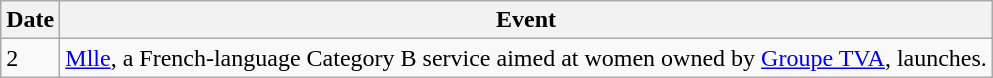<table class="wikitable">
<tr>
<th>Date</th>
<th>Event</th>
</tr>
<tr>
<td>2</td>
<td><a href='#'>Mlle</a>, a French-language Category B service aimed at women owned by <a href='#'>Groupe TVA</a>, launches.</td>
</tr>
</table>
